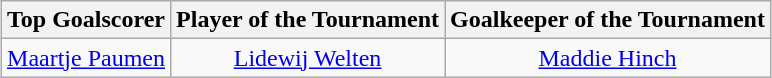<table class=wikitable style="text-align:center; margin:auto">
<tr>
<th>Top Goalscorer</th>
<th>Player of the Tournament</th>
<th>Goalkeeper of the Tournament</th>
</tr>
<tr>
<td> <a href='#'>Maartje Paumen</a></td>
<td> <a href='#'>Lidewij Welten</a></td>
<td> <a href='#'>Maddie Hinch</a></td>
</tr>
</table>
